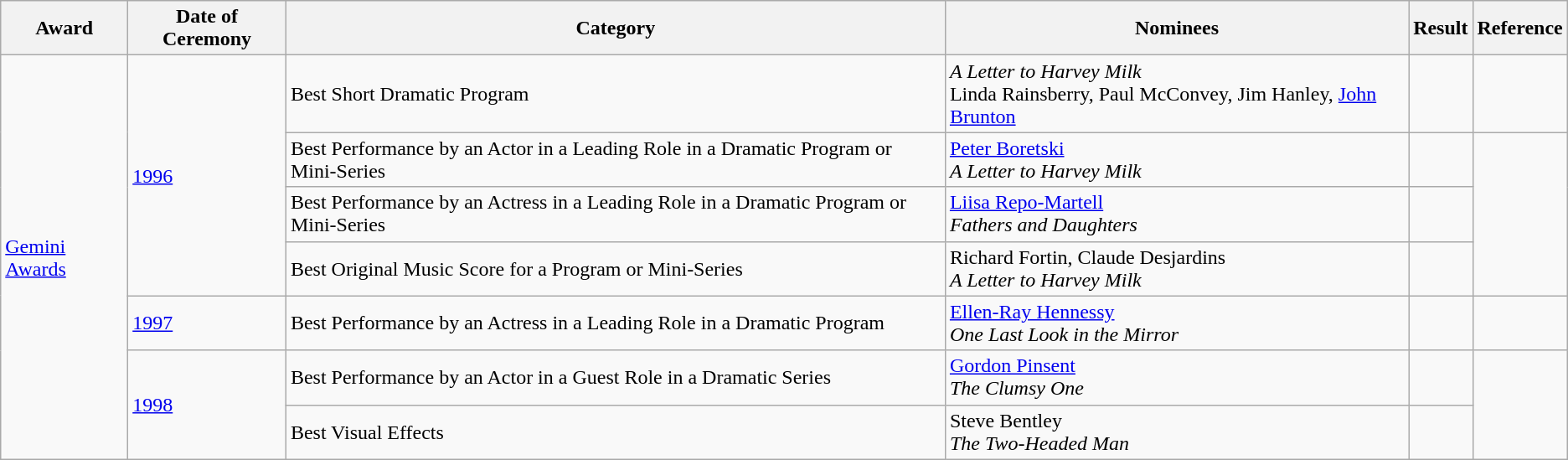<table class="wikitable">
<tr>
<th>Award</th>
<th>Date of Ceremony</th>
<th>Category</th>
<th>Nominees</th>
<th>Result</th>
<th>Reference</th>
</tr>
<tr>
<td rowspan=7><a href='#'>Gemini Awards</a></td>
<td rowspan=4><a href='#'>1996</a></td>
<td>Best Short Dramatic Program</td>
<td><em>A Letter to Harvey Milk</em><br>Linda Rainsberry, Paul McConvey, Jim Hanley, <a href='#'>John Brunton</a></td>
<td></td>
<td></td>
</tr>
<tr>
<td>Best Performance by an Actor in a Leading Role in a Dramatic Program or Mini-Series</td>
<td><a href='#'>Peter Boretski</a><br><em>A Letter to Harvey Milk</em></td>
<td></td>
<td rowspan=3></td>
</tr>
<tr>
<td>Best Performance by an Actress in a Leading Role in a Dramatic Program or Mini-Series</td>
<td><a href='#'>Liisa Repo-Martell</a><br><em>Fathers and Daughters</em></td>
<td></td>
</tr>
<tr>
<td>Best Original Music Score for a Program or Mini-Series</td>
<td>Richard Fortin, Claude Desjardins<br><em>A Letter to Harvey Milk</em></td>
<td></td>
</tr>
<tr>
<td><a href='#'>1997</a></td>
<td>Best Performance by an Actress in a Leading Role in a Dramatic Program</td>
<td><a href='#'>Ellen-Ray Hennessy</a><br><em>One Last Look in the Mirror</em></td>
<td></td>
<td></td>
</tr>
<tr>
<td rowspan=2><a href='#'>1998</a></td>
<td>Best Performance by an Actor in a Guest Role in a Dramatic Series</td>
<td><a href='#'>Gordon Pinsent</a><br><em>The Clumsy One</em></td>
<td></td>
<td rowspan=2></td>
</tr>
<tr>
<td>Best Visual Effects</td>
<td>Steve Bentley<br><em>The Two-Headed Man</em></td>
<td></td>
</tr>
</table>
